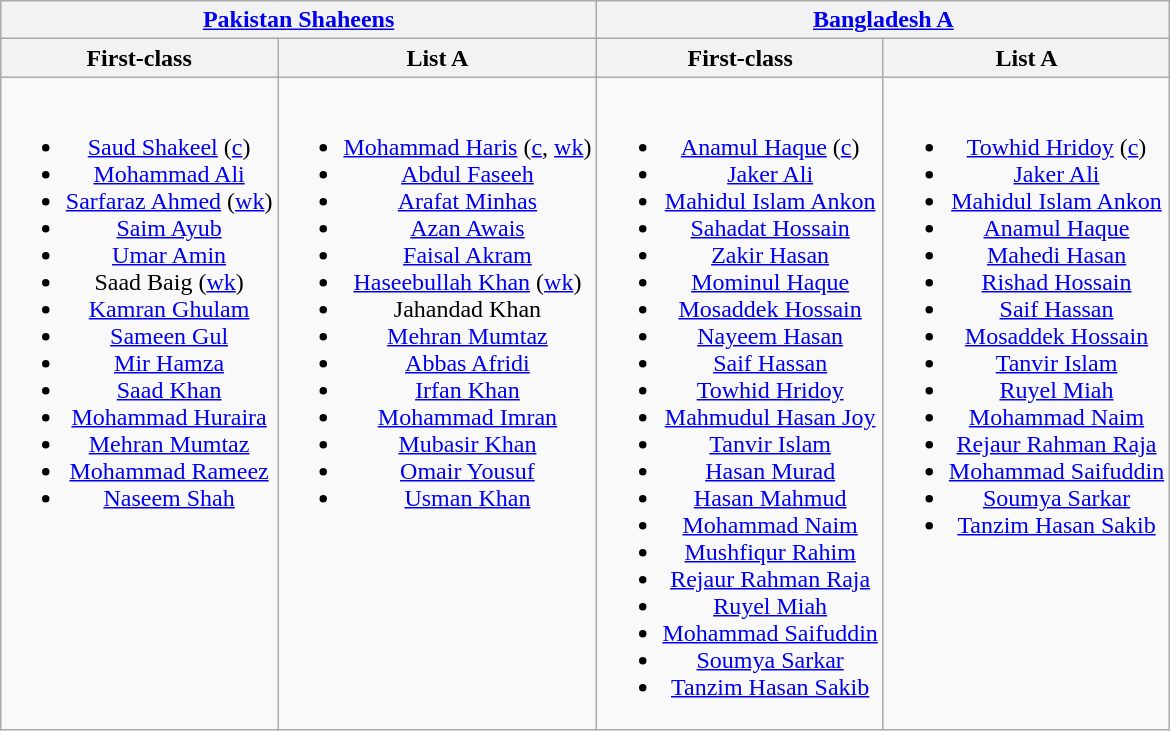<table class="wikitable" style="text-align:center;margin:auto">
<tr>
<th colspan="2"> <a href='#'>Pakistan Shaheens</a></th>
<th colspan="2"> <a href='#'>Bangladesh A</a></th>
</tr>
<tr>
<th>First-class</th>
<th>List A</th>
<th>First-class</th>
<th>List A</th>
</tr>
<tr style="vertical-align:top">
<td><br><ul><li><a href='#'>Saud Shakeel</a> (<a href='#'>c</a>)</li><li><a href='#'>Mohammad Ali</a></li><li><a href='#'>Sarfaraz Ahmed</a> (<a href='#'>wk</a>)</li><li><a href='#'>Saim Ayub</a></li><li><a href='#'>Umar Amin</a></li><li>Saad Baig (<a href='#'>wk</a>)</li><li><a href='#'>Kamran Ghulam</a></li><li><a href='#'>Sameen Gul</a></li><li><a href='#'>Mir Hamza</a></li><li><a href='#'>Saad Khan</a></li><li><a href='#'>Mohammad Huraira</a></li><li><a href='#'>Mehran Mumtaz</a></li><li><a href='#'>Mohammad Rameez</a></li><li><a href='#'>Naseem Shah</a></li></ul></td>
<td><br><ul><li><a href='#'>Mohammad Haris</a> (<a href='#'>c</a>, <a href='#'>wk</a>)</li><li><a href='#'>Abdul Faseeh</a></li><li><a href='#'>Arafat Minhas</a></li><li><a href='#'>Azan Awais</a></li><li><a href='#'>Faisal Akram</a></li><li><a href='#'>Haseebullah Khan</a> (<a href='#'>wk</a>)</li><li>Jahandad Khan</li><li><a href='#'>Mehran Mumtaz</a></li><li><a href='#'>Abbas Afridi</a></li><li><a href='#'>Irfan Khan</a></li><li><a href='#'>Mohammad Imran</a></li><li><a href='#'>Mubasir Khan</a></li><li><a href='#'>Omair Yousuf</a></li><li><a href='#'>Usman Khan</a></li></ul></td>
<td><br><ul><li><a href='#'>Anamul Haque</a> (<a href='#'>c</a>)</li><li><a href='#'>Jaker Ali</a></li><li><a href='#'>Mahidul Islam Ankon</a></li><li><a href='#'>Sahadat Hossain</a></li><li><a href='#'>Zakir Hasan</a></li><li><a href='#'>Mominul Haque</a></li><li><a href='#'>Mosaddek Hossain</a></li><li><a href='#'>Nayeem Hasan</a></li><li><a href='#'>Saif Hassan</a></li><li><a href='#'>Towhid Hridoy</a></li><li><a href='#'>Mahmudul Hasan Joy</a></li><li><a href='#'>Tanvir Islam</a></li><li><a href='#'>Hasan Murad</a></li><li><a href='#'>Hasan Mahmud</a></li><li><a href='#'>Mohammad Naim</a></li><li><a href='#'>Mushfiqur Rahim</a></li><li><a href='#'>Rejaur Rahman Raja</a></li><li><a href='#'>Ruyel Miah</a></li><li><a href='#'>Mohammad Saifuddin</a></li><li><a href='#'>Soumya Sarkar</a></li><li><a href='#'>Tanzim Hasan Sakib</a></li></ul></td>
<td><br><ul><li><a href='#'>Towhid Hridoy</a> (<a href='#'>c</a>)</li><li><a href='#'>Jaker Ali</a></li><li><a href='#'>Mahidul Islam Ankon</a></li><li><a href='#'>Anamul Haque</a></li><li><a href='#'>Mahedi Hasan</a></li><li><a href='#'>Rishad Hossain</a></li><li><a href='#'>Saif Hassan</a></li><li><a href='#'>Mosaddek Hossain</a></li><li><a href='#'>Tanvir Islam</a></li><li><a href='#'>Ruyel Miah</a></li><li><a href='#'>Mohammad Naim</a></li><li><a href='#'>Rejaur Rahman Raja</a></li><li><a href='#'>Mohammad Saifuddin</a></li><li><a href='#'>Soumya Sarkar</a></li><li><a href='#'>Tanzim Hasan Sakib</a></li></ul></td>
</tr>
</table>
